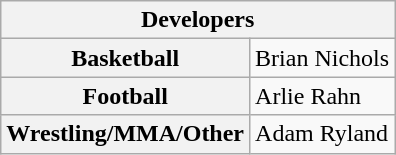<table class="wikitable">
<tr>
<th colspan="2">Developers</th>
</tr>
<tr>
<th>Basketball</th>
<td>Brian Nichols</td>
</tr>
<tr>
<th>Football</th>
<td>Arlie Rahn</td>
</tr>
<tr>
<th>Wrestling/MMA/Other</th>
<td>Adam Ryland</td>
</tr>
</table>
